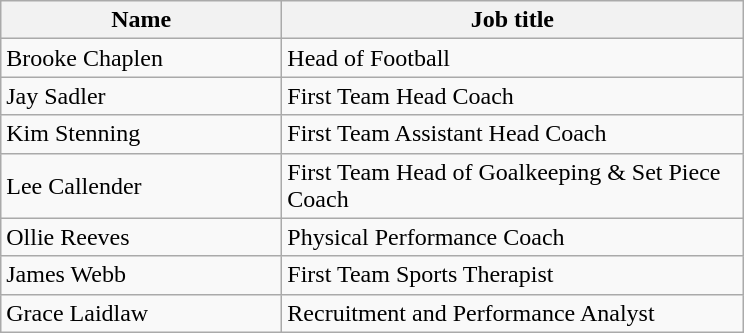<table class="wikitable">
<tr>
<th width=180>Name</th>
<th width=300><strong>Job title</strong></th>
</tr>
<tr>
<td> Brooke Chaplen</td>
<td>Head of Football</td>
</tr>
<tr>
<td> Jay Sadler</td>
<td>First Team Head Coach</td>
</tr>
<tr>
<td> Kim Stenning</td>
<td>First Team Assistant Head Coach</td>
</tr>
<tr>
<td> Lee Callender</td>
<td>First Team Head of Goalkeeping & Set Piece Coach</td>
</tr>
<tr>
<td> Ollie Reeves</td>
<td>Physical Performance Coach</td>
</tr>
<tr>
<td> James Webb</td>
<td>First Team Sports Therapist</td>
</tr>
<tr>
<td> Grace Laidlaw</td>
<td>Recruitment and Performance Analyst</td>
</tr>
</table>
